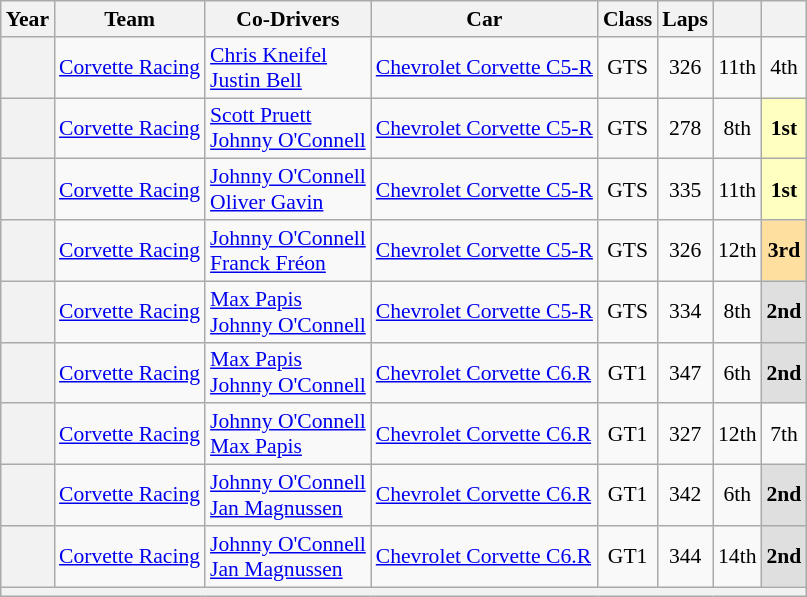<table class="wikitable" style="font-size:90%">
<tr>
<th>Year</th>
<th>Team</th>
<th>Co-Drivers</th>
<th>Car</th>
<th>Class</th>
<th>Laps</th>
<th></th>
<th></th>
</tr>
<tr align="center">
<th></th>
<td align="left"> <a href='#'>Corvette Racing</a></td>
<td align="left"> <a href='#'>Chris Kneifel</a><br> <a href='#'>Justin Bell</a></td>
<td align="left"><a href='#'>Chevrolet Corvette C5-R</a></td>
<td>GTS</td>
<td>326</td>
<td>11th</td>
<td>4th</td>
</tr>
<tr align="center">
<th></th>
<td align="left"> <a href='#'>Corvette Racing</a></td>
<td align="left"> <a href='#'>Scott Pruett</a><br> <a href='#'>Johnny O'Connell</a></td>
<td align="left"><a href='#'>Chevrolet Corvette C5-R</a></td>
<td>GTS</td>
<td>278</td>
<td>8th</td>
<td style="background:#FFFFBF;"><strong>1st</strong></td>
</tr>
<tr align="center">
<th></th>
<td align="left"> <a href='#'>Corvette Racing</a></td>
<td align="left"> <a href='#'>Johnny O'Connell</a><br> <a href='#'>Oliver Gavin</a></td>
<td align="left"><a href='#'>Chevrolet Corvette C5-R</a></td>
<td>GTS</td>
<td>335</td>
<td>11th</td>
<td style="background:#FFFFBF;"><strong>1st</strong></td>
</tr>
<tr align="center">
<th></th>
<td align="left"> <a href='#'>Corvette Racing</a></td>
<td align="left"> <a href='#'>Johnny O'Connell</a><br> <a href='#'>Franck Fréon</a></td>
<td align="left"><a href='#'>Chevrolet Corvette C5-R</a></td>
<td>GTS</td>
<td>326</td>
<td>12th</td>
<td style="background:#FFDF9F;"><strong>3rd</strong></td>
</tr>
<tr align="center">
<th></th>
<td align="left"> <a href='#'>Corvette Racing</a></td>
<td align="left"> <a href='#'>Max Papis</a><br> <a href='#'>Johnny O'Connell</a></td>
<td align="left"><a href='#'>Chevrolet Corvette C5-R</a></td>
<td>GTS</td>
<td>334</td>
<td>8th</td>
<td style="background:#DFDFDF;"><strong>2nd</strong></td>
</tr>
<tr align="center">
<th></th>
<td align="left"> <a href='#'>Corvette Racing</a></td>
<td align="left"> <a href='#'>Max Papis</a><br> <a href='#'>Johnny O'Connell</a></td>
<td align="left"><a href='#'>Chevrolet Corvette C6.R</a></td>
<td>GT1</td>
<td>347</td>
<td>6th</td>
<td style="background:#DFDFDF;"><strong>2nd</strong></td>
</tr>
<tr align="center">
<th></th>
<td align="left"> <a href='#'>Corvette Racing</a></td>
<td align="left"> <a href='#'>Johnny O'Connell</a><br> <a href='#'>Max Papis</a></td>
<td align="left"><a href='#'>Chevrolet Corvette C6.R</a></td>
<td>GT1</td>
<td>327</td>
<td>12th</td>
<td>7th</td>
</tr>
<tr align="center">
<th></th>
<td align="left"> <a href='#'>Corvette Racing</a></td>
<td align="left"> <a href='#'>Johnny O'Connell</a><br> <a href='#'>Jan Magnussen</a></td>
<td align="left"><a href='#'>Chevrolet Corvette C6.R</a></td>
<td>GT1</td>
<td>342</td>
<td>6th</td>
<td style="background:#DFDFDF;"><strong>2nd</strong></td>
</tr>
<tr align="center">
<th></th>
<td align="left"> <a href='#'>Corvette Racing</a></td>
<td align="left"> <a href='#'>Johnny O'Connell</a><br> <a href='#'>Jan Magnussen</a></td>
<td align="left"><a href='#'>Chevrolet Corvette C6.R</a></td>
<td>GT1</td>
<td>344</td>
<td>14th</td>
<td style="background:#DFDFDF;"><strong>2nd</strong></td>
</tr>
<tr>
<th colspan="8"></th>
</tr>
</table>
